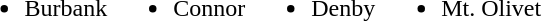<table>
<tr>
<td><br><ul><li>Burbank</li></ul></td>
<td><br><ul><li>Connor</li></ul></td>
<td><br><ul><li>Denby</li></ul></td>
<td><br><ul><li>Mt. Olivet</li></ul></td>
</tr>
</table>
